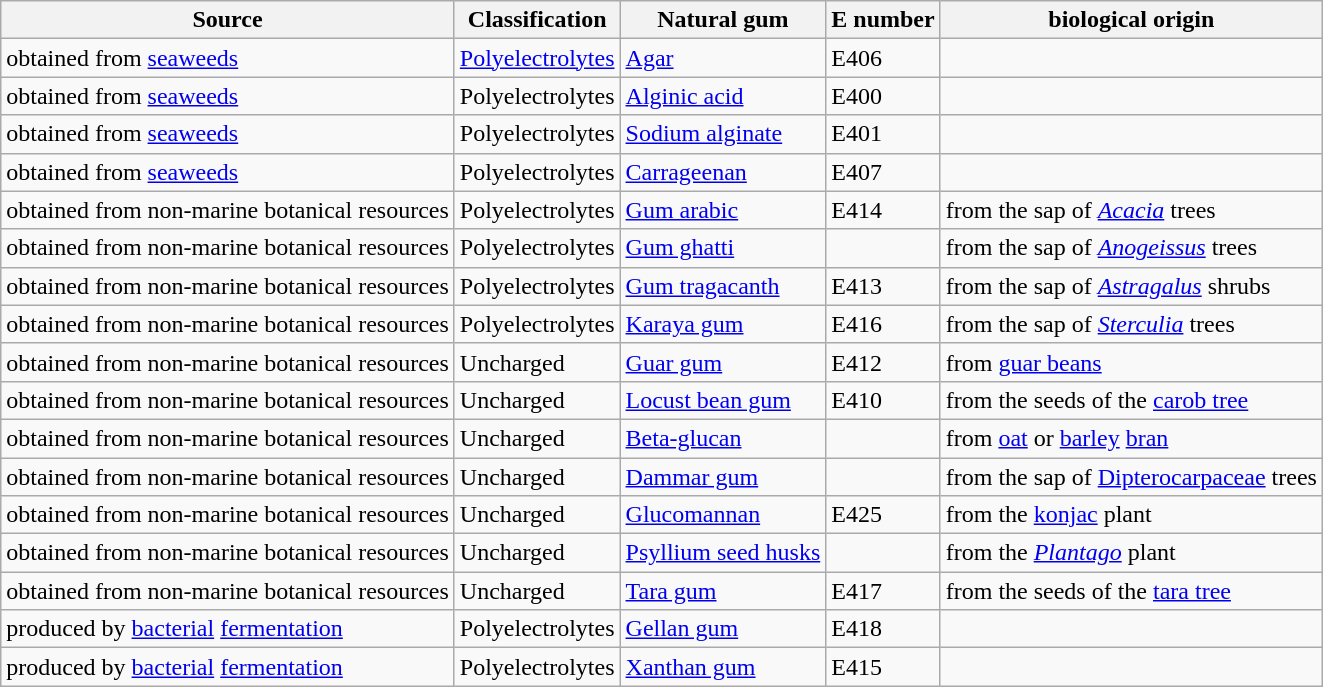<table class = "wikitable sortable">
<tr>
<th>Source</th>
<th>Classification</th>
<th>Natural gum</th>
<th>E number</th>
<th>biological origin</th>
</tr>
<tr>
<td>obtained from <a href='#'>seaweeds</a></td>
<td><a href='#'>Polyelectrolytes</a></td>
<td><a href='#'>Agar</a></td>
<td>E406</td>
<td></td>
</tr>
<tr>
<td>obtained from <a href='#'>seaweeds</a></td>
<td>Polyelectrolytes</td>
<td><a href='#'>Alginic acid</a></td>
<td>E400</td>
<td></td>
</tr>
<tr>
<td>obtained from <a href='#'>seaweeds</a></td>
<td>Polyelectrolytes</td>
<td><a href='#'>Sodium alginate</a></td>
<td>E401</td>
<td></td>
</tr>
<tr>
<td>obtained from <a href='#'>seaweeds</a></td>
<td>Polyelectrolytes</td>
<td><a href='#'>Carrageenan</a></td>
<td>E407</td>
<td></td>
</tr>
<tr>
<td>obtained from non-marine botanical resources</td>
<td>Polyelectrolytes</td>
<td><a href='#'>Gum arabic</a></td>
<td>E414</td>
<td>from the sap of <em><a href='#'>Acacia</a></em> trees</td>
</tr>
<tr>
<td>obtained from non-marine botanical resources</td>
<td>Polyelectrolytes</td>
<td><a href='#'>Gum ghatti</a></td>
<td></td>
<td>from the sap of <em><a href='#'>Anogeissus</a></em> trees</td>
</tr>
<tr>
<td>obtained from non-marine botanical resources</td>
<td>Polyelectrolytes</td>
<td><a href='#'>Gum tragacanth</a></td>
<td>E413</td>
<td>from the sap of <em><a href='#'>Astragalus</a></em> shrubs</td>
</tr>
<tr>
<td>obtained from non-marine botanical resources</td>
<td>Polyelectrolytes</td>
<td><a href='#'>Karaya gum</a></td>
<td>E416</td>
<td>from the sap of <em><a href='#'>Sterculia</a></em> trees</td>
</tr>
<tr>
<td>obtained from non-marine botanical resources</td>
<td>Uncharged</td>
<td><a href='#'>Guar gum</a></td>
<td>E412</td>
<td>from <a href='#'>guar beans</a></td>
</tr>
<tr>
<td>obtained from non-marine botanical resources</td>
<td>Uncharged</td>
<td><a href='#'>Locust bean gum</a></td>
<td>E410</td>
<td>from the seeds of the <a href='#'>carob tree</a></td>
</tr>
<tr>
<td>obtained from non-marine botanical resources</td>
<td>Uncharged</td>
<td><a href='#'>Beta-glucan</a></td>
<td></td>
<td>from <a href='#'>oat</a> or <a href='#'>barley</a> <a href='#'>bran</a></td>
</tr>
<tr>
<td>obtained from non-marine botanical resources</td>
<td>Uncharged</td>
<td><a href='#'>Dammar gum</a></td>
<td></td>
<td>from the sap of <a href='#'>Dipterocarpaceae</a> trees</td>
</tr>
<tr>
<td>obtained from non-marine botanical resources</td>
<td>Uncharged</td>
<td><a href='#'>Glucomannan</a></td>
<td>E425</td>
<td>from the <a href='#'>konjac</a> plant</td>
</tr>
<tr>
<td>obtained from non-marine botanical resources</td>
<td>Uncharged</td>
<td><a href='#'>Psyllium seed husks</a></td>
<td></td>
<td>from the <em><a href='#'>Plantago</a></em> plant</td>
</tr>
<tr>
<td>obtained from non-marine botanical resources</td>
<td>Uncharged</td>
<td><a href='#'>Tara gum</a></td>
<td>E417</td>
<td>from the seeds of the <a href='#'>tara tree</a></td>
</tr>
<tr>
<td>produced by <a href='#'>bacterial</a> <a href='#'>fermentation</a></td>
<td>Polyelectrolytes</td>
<td><a href='#'>Gellan gum</a></td>
<td>E418</td>
<td></td>
</tr>
<tr>
<td>produced by <a href='#'>bacterial</a> <a href='#'>fermentation</a></td>
<td>Polyelectrolytes</td>
<td><a href='#'>Xanthan gum</a></td>
<td>E415</td>
<td></td>
</tr>
</table>
